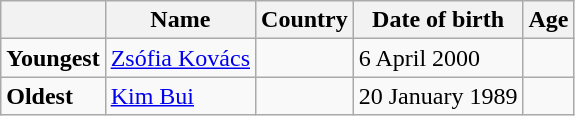<table class="wikitable">
<tr>
<th></th>
<th><strong>Name</strong></th>
<th><strong>Country</strong></th>
<th><strong>Date of birth</strong></th>
<th><strong>Age</strong></th>
</tr>
<tr>
<td><strong>Youngest</strong></td>
<td><a href='#'>Zsófia Kovács</a></td>
<td></td>
<td>6 April 2000</td>
<td></td>
</tr>
<tr>
<td><strong>Oldest</strong></td>
<td><a href='#'>Kim Bui</a></td>
<td></td>
<td>20 January 1989</td>
<td></td>
</tr>
</table>
